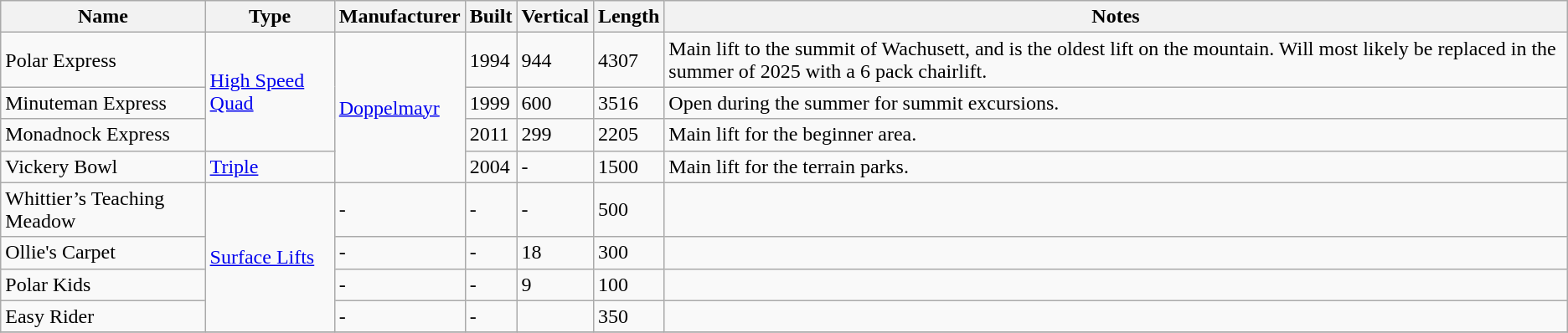<table class="wikitable">
<tr>
<th>Name</th>
<th>Type</th>
<th>Manufacturer</th>
<th>Built</th>
<th>Vertical<br></th>
<th>Length<br></th>
<th>Notes</th>
</tr>
<tr>
<td>Polar Express</td>
<td rowspan="3"><a href='#'>High Speed Quad</a></td>
<td rowspan="4"><a href='#'>Doppelmayr</a></td>
<td>1994</td>
<td>944</td>
<td>4307</td>
<td>Main lift to the summit of Wachusett, and is the oldest lift on the mountain.  Will most likely be replaced in the summer of 2025 with a 6 pack chairlift.</td>
</tr>
<tr>
<td>Minuteman Express</td>
<td>1999</td>
<td>600</td>
<td>3516</td>
<td>Open during the summer for summit excursions.</td>
</tr>
<tr>
<td>Monadnock Express</td>
<td>2011</td>
<td>299</td>
<td>2205</td>
<td>Main lift for the beginner area.</td>
</tr>
<tr>
<td>Vickery Bowl</td>
<td><a href='#'>Triple</a></td>
<td>2004</td>
<td>-</td>
<td>1500</td>
<td>Main lift for the terrain parks.</td>
</tr>
<tr>
<td>Whittier’s Teaching Meadow</td>
<td rowspan="4"><a href='#'>Surface Lifts</a></td>
<td>-</td>
<td>-</td>
<td>-</td>
<td>500</td>
<td></td>
</tr>
<tr>
<td>Ollie's Carpet</td>
<td>-</td>
<td>-</td>
<td>18</td>
<td>300</td>
<td></td>
</tr>
<tr>
<td>Polar Kids</td>
<td>-</td>
<td>-</td>
<td>9</td>
<td>100</td>
<td></td>
</tr>
<tr>
<td>Easy Rider</td>
<td>-</td>
<td>-</td>
<td></td>
<td>350</td>
<td></td>
</tr>
<tr>
</tr>
</table>
